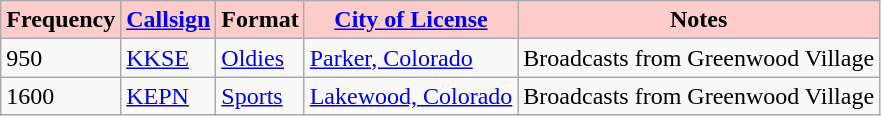<table class="wikitable" border="1">
<tr>
<th style="background:#ffcccc;">Frequency</th>
<th style="background:#ffcccc;"><a href='#'>Callsign</a></th>
<th style="background:#ffcccc;">Format</th>
<th style="background:#ffcccc;"><a href='#'>City of License</a></th>
<th style="background:#ffcccc;">Notes</th>
</tr>
<tr>
<td>950</td>
<td><a href='#'>KKSE</a></td>
<td><a href='#'>Oldies</a></td>
<td><a href='#'>Parker, Colorado</a></td>
<td>Broadcasts from Greenwood Village</td>
</tr>
<tr>
<td>1600</td>
<td><a href='#'>KEPN</a></td>
<td><a href='#'>Sports</a></td>
<td><a href='#'>Lakewood, Colorado</a></td>
<td>Broadcasts from Greenwood Village</td>
</tr>
</table>
